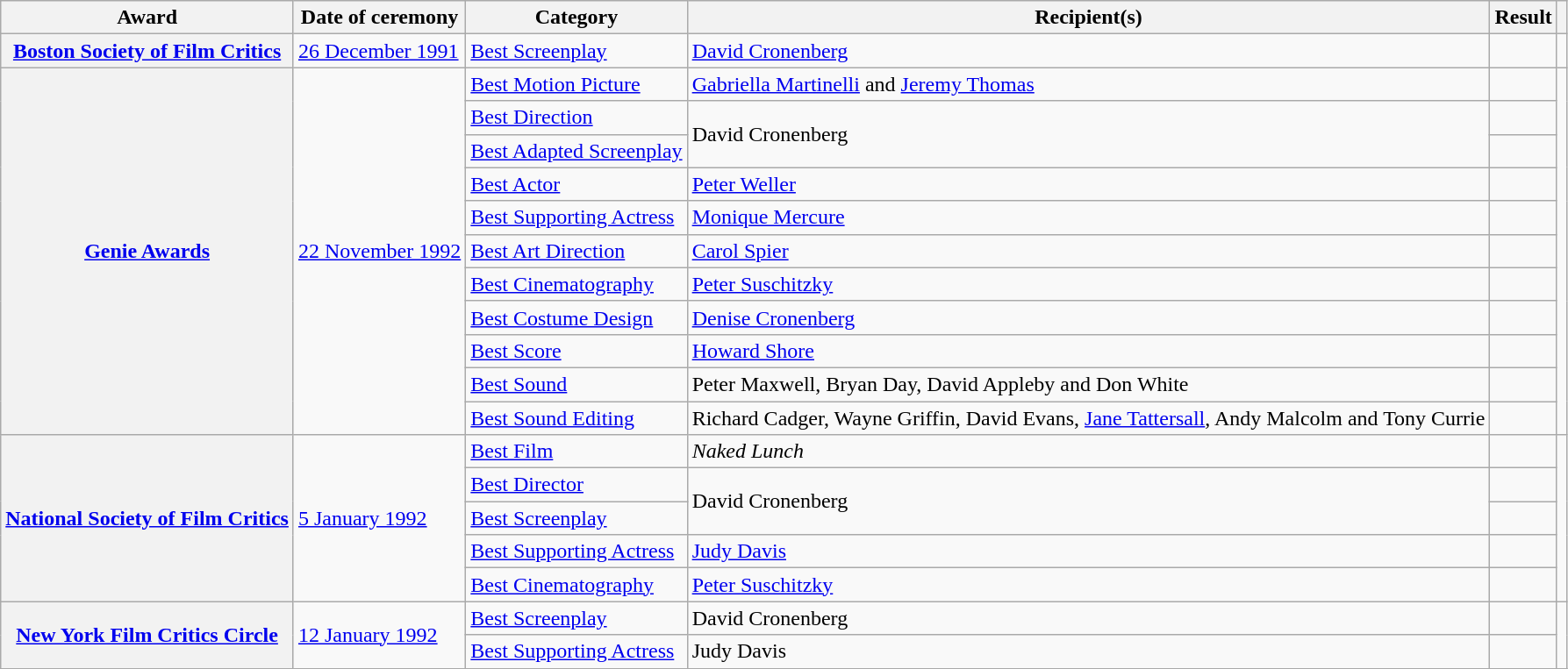<table class="wikitable plainrowheaders sortable">
<tr>
<th scope="col">Award</th>
<th scope="col">Date of ceremony</th>
<th scope="col">Category</th>
<th scope="col">Recipient(s)</th>
<th scope="col">Result</th>
<th scope="col" class="unsortable"></th>
</tr>
<tr>
<th scope="row"><a href='#'>Boston Society of Film Critics</a></th>
<td rowspan="1"><a href='#'>26 December 1991</a></td>
<td><a href='#'>Best Screenplay</a></td>
<td><a href='#'>David Cronenberg</a></td>
<td></td>
<td rowspan="1"></td>
</tr>
<tr>
<th scope="row" rowspan=11><a href='#'>Genie Awards</a></th>
<td rowspan="11"><a href='#'>22 November 1992</a></td>
<td><a href='#'>Best Motion Picture</a></td>
<td><a href='#'>Gabriella Martinelli</a> and <a href='#'>Jeremy Thomas</a></td>
<td></td>
<td rowspan="11"></td>
</tr>
<tr>
<td><a href='#'>Best Direction</a></td>
<td rowspan="2">David Cronenberg</td>
<td></td>
</tr>
<tr>
<td><a href='#'>Best Adapted Screenplay</a></td>
<td></td>
</tr>
<tr>
<td><a href='#'>Best Actor</a></td>
<td><a href='#'>Peter Weller</a></td>
<td></td>
</tr>
<tr>
<td><a href='#'>Best Supporting Actress</a></td>
<td><a href='#'>Monique Mercure</a></td>
<td></td>
</tr>
<tr>
<td><a href='#'>Best Art Direction</a></td>
<td><a href='#'>Carol Spier</a></td>
<td></td>
</tr>
<tr>
<td><a href='#'>Best Cinematography</a></td>
<td><a href='#'>Peter Suschitzky</a></td>
<td></td>
</tr>
<tr>
<td><a href='#'>Best Costume Design</a></td>
<td><a href='#'>Denise Cronenberg</a></td>
<td></td>
</tr>
<tr>
<td><a href='#'>Best Score</a></td>
<td><a href='#'>Howard Shore</a></td>
<td></td>
</tr>
<tr>
<td><a href='#'>Best Sound</a></td>
<td>Peter Maxwell, Bryan Day, David Appleby and Don White</td>
<td></td>
</tr>
<tr>
<td><a href='#'>Best Sound Editing</a></td>
<td>Richard Cadger, Wayne Griffin, David Evans, <a href='#'>Jane Tattersall</a>, Andy Malcolm and Tony Currie</td>
<td></td>
</tr>
<tr>
<th scope="row" rowspan=5><a href='#'>National Society of Film Critics</a></th>
<td rowspan="5"><a href='#'>5 January 1992</a></td>
<td><a href='#'>Best Film</a></td>
<td><em>Naked Lunch</em></td>
<td></td>
<td rowspan="5"></td>
</tr>
<tr>
<td><a href='#'>Best Director</a></td>
<td rowspan="2">David Cronenberg</td>
<td></td>
</tr>
<tr>
<td><a href='#'>Best Screenplay</a></td>
<td></td>
</tr>
<tr>
<td><a href='#'>Best Supporting Actress</a></td>
<td><a href='#'>Judy Davis</a></td>
<td></td>
</tr>
<tr>
<td><a href='#'>Best Cinematography</a></td>
<td><a href='#'>Peter Suschitzky</a></td>
<td></td>
</tr>
<tr>
<th scope="row" rowspan=2><a href='#'>New York Film Critics Circle</a></th>
<td rowspan="2"><a href='#'>12 January 1992</a></td>
<td><a href='#'>Best Screenplay</a></td>
<td>David Cronenberg</td>
<td></td>
<td rowspan="2"></td>
</tr>
<tr>
<td><a href='#'>Best Supporting Actress</a></td>
<td>Judy Davis</td>
<td></td>
</tr>
<tr>
</tr>
</table>
